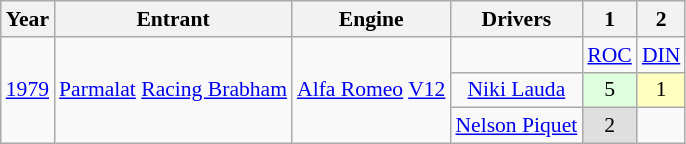<table class="wikitable" style="text-align:center; font-size:90%">
<tr>
<th>Year</th>
<th>Entrant</th>
<th>Engine</th>
<th>Drivers</th>
<th>1</th>
<th>2</th>
</tr>
<tr>
<td Rowspan="3"><a href='#'>1979</a></td>
<td Rowspan="3"><a href='#'>Parmalat</a> <a href='#'>Racing Brabham</a></td>
<td Rowspan="3"><a href='#'>Alfa Romeo</a> <a href='#'>V12</a></td>
<td></td>
<td><a href='#'>ROC</a></td>
<td><a href='#'>DIN</a></td>
</tr>
<tr>
<td><a href='#'>Niki Lauda</a></td>
<td style="background:#DFFFDF;">5</td>
<td style="background:#FFFFBF;">1</td>
</tr>
<tr>
<td><a href='#'>Nelson Piquet</a></td>
<td style="background:#DFDFDF;">2</td>
<td></td>
</tr>
</table>
